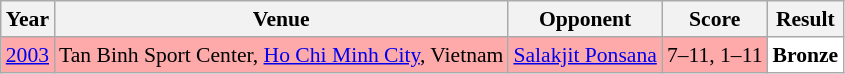<table class="sortable wikitable" style="font-size: 90%;">
<tr>
<th>Year</th>
<th>Venue</th>
<th>Opponent</th>
<th>Score</th>
<th>Result</th>
</tr>
<tr style="background:#FFAAAA">
<td align="center"><a href='#'>2003</a></td>
<td align="left">Tan Binh Sport Center, <a href='#'>Ho Chi Minh City</a>, Vietnam</td>
<td align="left"> <a href='#'>Salakjit Ponsana</a></td>
<td align="left">7–11, 1–11</td>
<td style="text-align:left; background:white"> <strong>Bronze</strong></td>
</tr>
</table>
